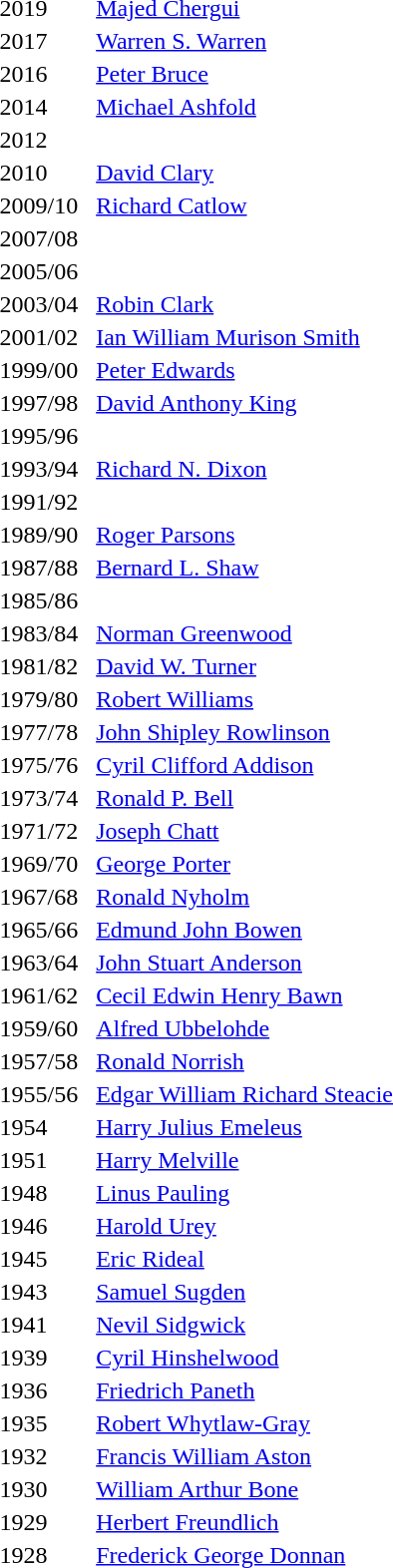<table>
<tr>
<td>2019</td>
<td><a href='#'>Majed Chergui</a></td>
</tr>
<tr>
<td>2017</td>
<td><a href='#'>Warren S. Warren</a></td>
</tr>
<tr>
<td>2016</td>
<td><a href='#'>Peter Bruce</a></td>
</tr>
<tr>
<td>2014</td>
<td><a href='#'>Michael Ashfold</a></td>
</tr>
<tr>
<td>2012</td>
<td></td>
</tr>
<tr>
<td>2010</td>
<td><a href='#'>David Clary</a></td>
</tr>
<tr>
<td>2009/10</td>
<td><a href='#'>Richard Catlow</a></td>
</tr>
<tr>
<td>2007/08</td>
<td></td>
</tr>
<tr>
<td>2005/06</td>
<td></td>
</tr>
<tr>
<td>2003/04</td>
<td><a href='#'>Robin Clark</a></td>
</tr>
<tr>
<td>2001/02</td>
<td><a href='#'>Ian William Murison Smith</a></td>
</tr>
<tr>
<td>1999/00  </td>
<td><a href='#'>Peter Edwards</a></td>
</tr>
<tr>
<td>1997/98</td>
<td><a href='#'>David Anthony King</a></td>
</tr>
<tr>
<td>1995/96</td>
<td></td>
</tr>
<tr>
<td>1993/94</td>
<td><a href='#'>Richard N. Dixon</a></td>
</tr>
<tr>
<td>1991/92</td>
<td></td>
</tr>
<tr>
<td>1989/90</td>
<td><a href='#'>Roger Parsons</a></td>
</tr>
<tr>
<td>1987/88</td>
<td><a href='#'>Bernard L. Shaw</a></td>
</tr>
<tr>
<td>1985/86</td>
<td></td>
</tr>
<tr>
<td>1983/84</td>
<td><a href='#'>Norman Greenwood</a></td>
</tr>
<tr>
<td>1981/82</td>
<td><a href='#'>David W. Turner</a></td>
</tr>
<tr>
<td>1979/80</td>
<td><a href='#'>Robert Williams</a></td>
</tr>
<tr>
<td>1977/78</td>
<td><a href='#'>John Shipley Rowlinson</a></td>
</tr>
<tr>
<td>1975/76</td>
<td><a href='#'>Cyril Clifford Addison</a></td>
</tr>
<tr>
<td>1973/74</td>
<td><a href='#'>Ronald P. Bell</a></td>
</tr>
<tr>
<td>1971/72</td>
<td><a href='#'>Joseph Chatt</a></td>
</tr>
<tr>
<td>1969/70</td>
<td><a href='#'>George Porter</a></td>
</tr>
<tr>
<td>1967/68</td>
<td><a href='#'>Ronald Nyholm</a></td>
</tr>
<tr>
<td>1965/66</td>
<td><a href='#'>Edmund John Bowen</a></td>
</tr>
<tr>
<td>1963/64</td>
<td><a href='#'>John Stuart Anderson</a></td>
</tr>
<tr>
<td>1961/62</td>
<td><a href='#'>Cecil Edwin Henry Bawn</a></td>
</tr>
<tr>
<td>1959/60</td>
<td><a href='#'>Alfred Ubbelohde</a></td>
</tr>
<tr>
<td>1957/58</td>
<td><a href='#'>Ronald Norrish</a></td>
</tr>
<tr>
<td>1955/56</td>
<td><a href='#'>Edgar William Richard Steacie</a></td>
</tr>
<tr>
<td>1954</td>
<td><a href='#'>Harry Julius Emeleus</a></td>
</tr>
<tr>
<td>1951</td>
<td><a href='#'>Harry Melville</a></td>
</tr>
<tr>
<td>1948</td>
<td><a href='#'>Linus Pauling</a></td>
</tr>
<tr>
<td>1946</td>
<td><a href='#'>Harold Urey</a></td>
</tr>
<tr>
<td>1945</td>
<td><a href='#'>Eric Rideal</a></td>
</tr>
<tr>
<td>1943</td>
<td><a href='#'>Samuel Sugden</a></td>
</tr>
<tr>
<td>1941</td>
<td><a href='#'>Nevil Sidgwick</a></td>
</tr>
<tr>
<td>1939</td>
<td><a href='#'>Cyril Hinshelwood</a></td>
</tr>
<tr>
<td>1936</td>
<td><a href='#'>Friedrich Paneth</a></td>
</tr>
<tr>
<td>1935</td>
<td><a href='#'>Robert Whytlaw-Gray</a></td>
</tr>
<tr>
<td>1932</td>
<td><a href='#'>Francis William Aston</a></td>
</tr>
<tr>
<td>1930</td>
<td><a href='#'>William Arthur Bone</a></td>
</tr>
<tr>
<td>1929</td>
<td><a href='#'>Herbert Freundlich</a></td>
</tr>
<tr>
<td>1928</td>
<td><a href='#'>Frederick George Donnan</a></td>
</tr>
<tr>
</tr>
</table>
